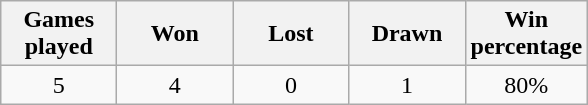<table class="wikitable" style="text-align:center">
<tr>
<th width="70">Games played</th>
<th width="70">Won</th>
<th width="70">Lost</th>
<th width="70">Drawn</th>
<th width="70">Win percentage</th>
</tr>
<tr>
<td>5</td>
<td>4</td>
<td>0</td>
<td>1</td>
<td>80%</td>
</tr>
</table>
